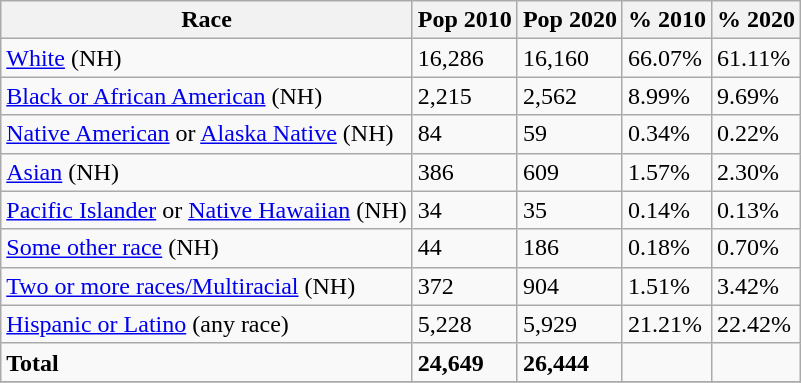<table class="wikitable">
<tr>
<th>Race</th>
<th>Pop 2010</th>
<th>Pop 2020</th>
<th>% 2010</th>
<th>% 2020</th>
</tr>
<tr>
<td><a href='#'>White</a> (NH)</td>
<td>16,286</td>
<td>16,160</td>
<td>66.07%</td>
<td>61.11%</td>
</tr>
<tr>
<td><a href='#'>Black or African American</a> (NH)</td>
<td>2,215</td>
<td>2,562</td>
<td>8.99%</td>
<td>9.69%</td>
</tr>
<tr>
<td><a href='#'>Native American</a> or <a href='#'>Alaska Native</a> (NH)</td>
<td>84</td>
<td>59</td>
<td>0.34%</td>
<td>0.22%</td>
</tr>
<tr>
<td><a href='#'>Asian</a> (NH)</td>
<td>386</td>
<td>609</td>
<td>1.57%</td>
<td>2.30%</td>
</tr>
<tr>
<td><a href='#'>Pacific Islander</a> or <a href='#'>Native Hawaiian</a> (NH)</td>
<td>34</td>
<td>35</td>
<td>0.14%</td>
<td>0.13%</td>
</tr>
<tr>
<td><a href='#'>Some other race</a> (NH)</td>
<td>44</td>
<td>186</td>
<td>0.18%</td>
<td>0.70%</td>
</tr>
<tr>
<td><a href='#'>Two or more races/Multiracial</a> (NH)</td>
<td>372</td>
<td>904</td>
<td>1.51%</td>
<td>3.42%</td>
</tr>
<tr>
<td><a href='#'>Hispanic or Latino</a> (any race)</td>
<td>5,228</td>
<td>5,929</td>
<td>21.21%</td>
<td>22.42%</td>
</tr>
<tr>
<td><strong>Total</strong></td>
<td><strong>24,649</strong></td>
<td><strong>26,444</strong></td>
<td></td>
<td></td>
</tr>
<tr>
</tr>
</table>
